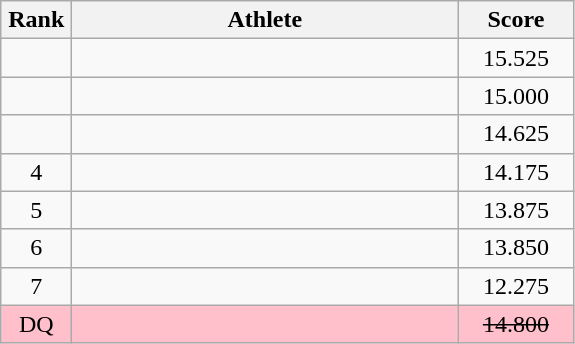<table class=wikitable style="text-align:center">
<tr>
<th width=40>Rank</th>
<th width=250>Athlete</th>
<th width=70>Score</th>
</tr>
<tr>
<td></td>
<td align=left></td>
<td>15.525</td>
</tr>
<tr>
<td></td>
<td align=left></td>
<td>15.000</td>
</tr>
<tr>
<td></td>
<td align=left></td>
<td>14.625</td>
</tr>
<tr>
<td>4</td>
<td align=left></td>
<td>14.175</td>
</tr>
<tr>
<td>5</td>
<td align=left></td>
<td>13.875</td>
</tr>
<tr>
<td>6</td>
<td align=left></td>
<td>13.850</td>
</tr>
<tr>
<td>7</td>
<td align=left></td>
<td>12.275</td>
</tr>
<tr bgcolor=pink>
<td>DQ</td>
<td align=left></td>
<td><s>14.800</s></td>
</tr>
</table>
